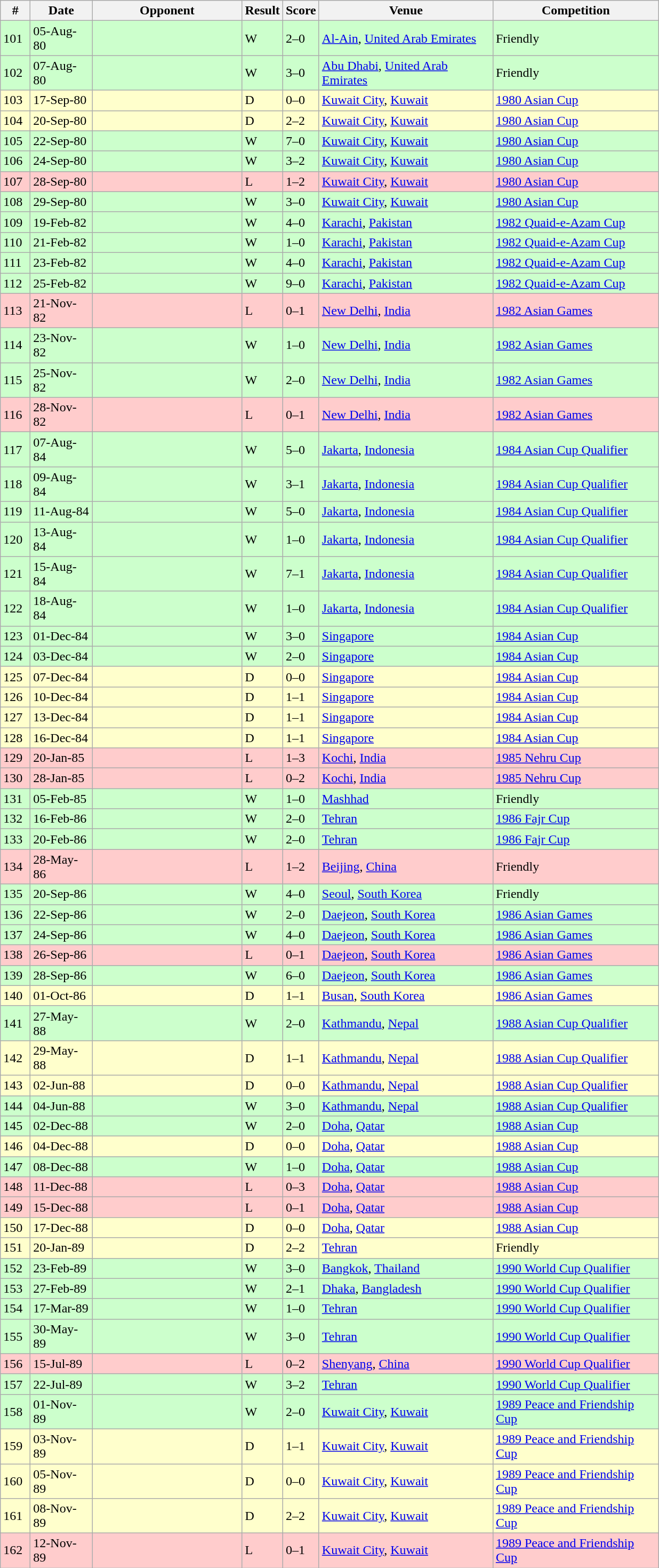<table class="wikitable">
<tr>
<th width=30>#</th>
<th width=70>Date</th>
<th width=180>Opponent</th>
<th>Result</th>
<th>Score</th>
<th width=210>Venue</th>
<th width=200>Competition</th>
</tr>
<tr bgcolor=#CCFFCC>
<td>101</td>
<td>05-Aug-80</td>
<td></td>
<td>W</td>
<td>2–0</td>
<td><a href='#'>Al-Ain</a>, <a href='#'>United Arab Emirates</a></td>
<td>Friendly</td>
</tr>
<tr bgcolor=#CCFFCC>
<td>102</td>
<td>07-Aug-80</td>
<td></td>
<td>W</td>
<td>3–0</td>
<td><a href='#'>Abu Dhabi</a>, <a href='#'>United Arab Emirates</a></td>
<td>Friendly</td>
</tr>
<tr bgcolor=#FFFFCC>
<td>103</td>
<td>17-Sep-80</td>
<td></td>
<td>D</td>
<td>0–0</td>
<td><a href='#'>Kuwait City</a>, <a href='#'>Kuwait</a></td>
<td><a href='#'>1980 Asian Cup</a></td>
</tr>
<tr bgcolor=#FFFFCC>
<td>104</td>
<td>20-Sep-80</td>
<td></td>
<td>D</td>
<td>2–2</td>
<td><a href='#'>Kuwait City</a>, <a href='#'>Kuwait</a></td>
<td><a href='#'>1980 Asian Cup</a></td>
</tr>
<tr bgcolor=#CCFFCC>
<td>105</td>
<td>22-Sep-80</td>
<td></td>
<td>W</td>
<td>7–0</td>
<td><a href='#'>Kuwait City</a>, <a href='#'>Kuwait</a></td>
<td><a href='#'>1980 Asian Cup</a></td>
</tr>
<tr bgcolor=#CCFFCC>
<td>106</td>
<td>24-Sep-80</td>
<td></td>
<td>W</td>
<td>3–2</td>
<td><a href='#'>Kuwait City</a>, <a href='#'>Kuwait</a></td>
<td><a href='#'>1980 Asian Cup</a></td>
</tr>
<tr bgcolor=#FFCCCC>
<td>107</td>
<td>28-Sep-80</td>
<td></td>
<td>L</td>
<td>1–2</td>
<td><a href='#'>Kuwait City</a>, <a href='#'>Kuwait</a></td>
<td><a href='#'>1980 Asian Cup</a></td>
</tr>
<tr bgcolor=#CCFFCC>
<td>108</td>
<td>29-Sep-80</td>
<td></td>
<td>W</td>
<td>3–0</td>
<td><a href='#'>Kuwait City</a>, <a href='#'>Kuwait</a></td>
<td><a href='#'>1980 Asian Cup</a></td>
</tr>
<tr bgcolor=#CCFFCC>
<td>109</td>
<td>19-Feb-82</td>
<td></td>
<td>W</td>
<td>4–0</td>
<td><a href='#'>Karachi</a>, <a href='#'>Pakistan</a></td>
<td><a href='#'>1982 Quaid-e-Azam Cup</a></td>
</tr>
<tr bgcolor=#CCFFCC>
<td>110</td>
<td>21-Feb-82</td>
<td></td>
<td>W</td>
<td>1–0</td>
<td><a href='#'>Karachi</a>, <a href='#'>Pakistan</a></td>
<td><a href='#'>1982 Quaid-e-Azam Cup</a></td>
</tr>
<tr bgcolor=#CCFFCC>
<td>111</td>
<td>23-Feb-82</td>
<td></td>
<td>W</td>
<td>4–0</td>
<td><a href='#'>Karachi</a>, <a href='#'>Pakistan</a></td>
<td><a href='#'>1982 Quaid-e-Azam Cup</a></td>
</tr>
<tr bgcolor=#CCFFCC>
<td>112</td>
<td>25-Feb-82</td>
<td></td>
<td>W</td>
<td>9–0</td>
<td><a href='#'>Karachi</a>, <a href='#'>Pakistan</a></td>
<td><a href='#'>1982 Quaid-e-Azam Cup</a></td>
</tr>
<tr bgcolor=#FFCCCC>
<td>113</td>
<td>21-Nov-82</td>
<td></td>
<td>L</td>
<td>0–1</td>
<td><a href='#'>New Delhi</a>, <a href='#'>India</a></td>
<td><a href='#'>1982 Asian Games</a></td>
</tr>
<tr bgcolor=#CCFFCC>
<td>114</td>
<td>23-Nov-82</td>
<td></td>
<td>W</td>
<td>1–0</td>
<td><a href='#'>New Delhi</a>, <a href='#'>India</a></td>
<td><a href='#'>1982 Asian Games</a></td>
</tr>
<tr bgcolor=#CCFFCC>
<td>115</td>
<td>25-Nov-82</td>
<td></td>
<td>W</td>
<td>2–0</td>
<td><a href='#'>New Delhi</a>, <a href='#'>India</a></td>
<td><a href='#'>1982 Asian Games</a></td>
</tr>
<tr bgcolor=#FFCCCC>
<td>116</td>
<td>28-Nov-82</td>
<td></td>
<td>L</td>
<td>0–1</td>
<td><a href='#'>New Delhi</a>, <a href='#'>India</a></td>
<td><a href='#'>1982 Asian Games</a></td>
</tr>
<tr bgcolor=#CCFFCC>
<td>117</td>
<td>07-Aug-84</td>
<td></td>
<td>W</td>
<td>5–0</td>
<td><a href='#'>Jakarta</a>, <a href='#'>Indonesia</a></td>
<td><a href='#'>1984 Asian Cup Qualifier</a></td>
</tr>
<tr bgcolor=#CCFFCC>
<td>118</td>
<td>09-Aug-84</td>
<td></td>
<td>W</td>
<td>3–1</td>
<td><a href='#'>Jakarta</a>, <a href='#'>Indonesia</a></td>
<td><a href='#'>1984 Asian Cup Qualifier</a></td>
</tr>
<tr bgcolor=#CCFFCC>
<td>119</td>
<td>11-Aug-84</td>
<td></td>
<td>W</td>
<td>5–0</td>
<td><a href='#'>Jakarta</a>, <a href='#'>Indonesia</a></td>
<td><a href='#'>1984 Asian Cup Qualifier</a></td>
</tr>
<tr bgcolor=#CCFFCC>
<td>120</td>
<td>13-Aug-84</td>
<td></td>
<td>W</td>
<td>1–0</td>
<td><a href='#'>Jakarta</a>, <a href='#'>Indonesia</a></td>
<td><a href='#'>1984 Asian Cup Qualifier</a></td>
</tr>
<tr bgcolor=#CCFFCC>
<td>121</td>
<td>15-Aug-84</td>
<td></td>
<td>W</td>
<td>7–1</td>
<td><a href='#'>Jakarta</a>, <a href='#'>Indonesia</a></td>
<td><a href='#'>1984 Asian Cup Qualifier</a></td>
</tr>
<tr bgcolor=#CCFFCC>
<td>122</td>
<td>18-Aug-84</td>
<td></td>
<td>W</td>
<td>1–0</td>
<td><a href='#'>Jakarta</a>, <a href='#'>Indonesia</a></td>
<td><a href='#'>1984 Asian Cup Qualifier</a></td>
</tr>
<tr bgcolor=#CCFFCC>
<td>123</td>
<td>01-Dec-84</td>
<td></td>
<td>W</td>
<td>3–0</td>
<td><a href='#'>Singapore</a></td>
<td><a href='#'>1984 Asian Cup</a></td>
</tr>
<tr bgcolor=#CCFFCC>
<td>124</td>
<td>03-Dec-84</td>
<td></td>
<td>W</td>
<td>2–0</td>
<td><a href='#'>Singapore</a></td>
<td><a href='#'>1984 Asian Cup</a></td>
</tr>
<tr bgcolor=#FFFFCC>
<td>125</td>
<td>07-Dec-84</td>
<td></td>
<td>D</td>
<td>0–0</td>
<td><a href='#'>Singapore</a></td>
<td><a href='#'>1984 Asian Cup</a></td>
</tr>
<tr bgcolor=#FFFFCC>
<td>126</td>
<td>10-Dec-84</td>
<td></td>
<td>D</td>
<td>1–1</td>
<td><a href='#'>Singapore</a></td>
<td><a href='#'>1984 Asian Cup</a></td>
</tr>
<tr bgcolor=#FFFFCC>
<td>127</td>
<td>13-Dec-84</td>
<td></td>
<td>D</td>
<td>1–1</td>
<td><a href='#'>Singapore</a></td>
<td><a href='#'>1984 Asian Cup</a></td>
</tr>
<tr bgcolor=#FFFFCC>
<td>128</td>
<td>16-Dec-84</td>
<td></td>
<td>D</td>
<td>1–1</td>
<td><a href='#'>Singapore</a></td>
<td><a href='#'>1984 Asian Cup</a></td>
</tr>
<tr bgcolor=#FFCCCC>
<td>129</td>
<td>20-Jan-85</td>
<td></td>
<td>L</td>
<td>1–3</td>
<td><a href='#'>Kochi</a>, <a href='#'>India</a></td>
<td><a href='#'>1985 Nehru Cup</a></td>
</tr>
<tr bgcolor=#FFCCCC>
<td>130</td>
<td>28-Jan-85</td>
<td></td>
<td>L</td>
<td>0–2</td>
<td><a href='#'>Kochi</a>, <a href='#'>India</a></td>
<td><a href='#'>1985 Nehru Cup</a></td>
</tr>
<tr bgcolor=#CCFFCC>
<td>131</td>
<td>05-Feb-85</td>
<td></td>
<td>W</td>
<td>1–0</td>
<td><a href='#'>Mashhad</a></td>
<td>Friendly</td>
</tr>
<tr bgcolor=#CCFFCC>
<td>132</td>
<td>16-Feb-86</td>
<td></td>
<td>W</td>
<td>2–0</td>
<td><a href='#'>Tehran</a></td>
<td><a href='#'>1986 Fajr Cup</a></td>
</tr>
<tr bgcolor=#CCFFCC>
<td>133</td>
<td>20-Feb-86</td>
<td></td>
<td>W</td>
<td>2–0</td>
<td><a href='#'>Tehran</a></td>
<td><a href='#'>1986 Fajr Cup</a></td>
</tr>
<tr bgcolor=#FFCCCC>
<td>134</td>
<td>28-May-86</td>
<td></td>
<td>L</td>
<td>1–2</td>
<td><a href='#'>Beijing</a>, <a href='#'>China</a></td>
<td>Friendly</td>
</tr>
<tr bgcolor=#CCFFCC>
<td>135</td>
<td>20-Sep-86</td>
<td></td>
<td>W</td>
<td>4–0</td>
<td><a href='#'>Seoul</a>, <a href='#'>South Korea</a></td>
<td>Friendly</td>
</tr>
<tr bgcolor=#CCFFCC>
<td>136</td>
<td>22-Sep-86</td>
<td></td>
<td>W</td>
<td>2–0</td>
<td><a href='#'>Daejeon</a>, <a href='#'>South Korea</a></td>
<td><a href='#'>1986 Asian Games</a></td>
</tr>
<tr bgcolor=#CCFFCC>
<td>137</td>
<td>24-Sep-86</td>
<td></td>
<td>W</td>
<td>4–0</td>
<td><a href='#'>Daejeon</a>, <a href='#'>South Korea</a></td>
<td><a href='#'>1986 Asian Games</a></td>
</tr>
<tr bgcolor=#FFCCCC>
<td>138</td>
<td>26-Sep-86</td>
<td></td>
<td>L</td>
<td>0–1</td>
<td><a href='#'>Daejeon</a>, <a href='#'>South Korea</a></td>
<td><a href='#'>1986 Asian Games</a></td>
</tr>
<tr bgcolor=#CCFFCC>
<td>139</td>
<td>28-Sep-86</td>
<td></td>
<td>W</td>
<td>6–0</td>
<td><a href='#'>Daejeon</a>, <a href='#'>South Korea</a></td>
<td><a href='#'>1986 Asian Games</a></td>
</tr>
<tr bgcolor=#FFFFCC>
<td>140</td>
<td>01-Oct-86</td>
<td></td>
<td>D</td>
<td>1–1</td>
<td><a href='#'>Busan</a>, <a href='#'>South Korea</a></td>
<td><a href='#'>1986 Asian Games</a></td>
</tr>
<tr bgcolor=#CCFFCC>
<td>141</td>
<td>27-May-88</td>
<td></td>
<td>W</td>
<td>2–0</td>
<td><a href='#'>Kathmandu</a>, <a href='#'>Nepal</a></td>
<td><a href='#'>1988 Asian Cup Qualifier</a></td>
</tr>
<tr bgcolor=#FFFFCC>
<td>142</td>
<td>29-May-88</td>
<td></td>
<td>D</td>
<td>1–1</td>
<td><a href='#'>Kathmandu</a>, <a href='#'>Nepal</a></td>
<td><a href='#'>1988 Asian Cup Qualifier</a></td>
</tr>
<tr bgcolor=#FFFFCC>
<td>143</td>
<td>02-Jun-88</td>
<td></td>
<td>D</td>
<td>0–0</td>
<td><a href='#'>Kathmandu</a>, <a href='#'>Nepal</a></td>
<td><a href='#'>1988 Asian Cup Qualifier</a></td>
</tr>
<tr bgcolor=#CCFFCC>
<td>144</td>
<td>04-Jun-88</td>
<td></td>
<td>W</td>
<td>3–0</td>
<td><a href='#'>Kathmandu</a>, <a href='#'>Nepal</a></td>
<td><a href='#'>1988 Asian Cup Qualifier</a></td>
</tr>
<tr bgcolor=#CCFFCC>
<td>145</td>
<td>02-Dec-88</td>
<td></td>
<td>W</td>
<td>2–0</td>
<td><a href='#'>Doha</a>, <a href='#'>Qatar</a></td>
<td><a href='#'>1988 Asian Cup</a></td>
</tr>
<tr bgcolor=#FFFFCC>
<td>146</td>
<td>04-Dec-88</td>
<td></td>
<td>D</td>
<td>0–0</td>
<td><a href='#'>Doha</a>, <a href='#'>Qatar</a></td>
<td><a href='#'>1988 Asian Cup</a></td>
</tr>
<tr bgcolor=#CCFFCC>
<td>147</td>
<td>08-Dec-88</td>
<td></td>
<td>W</td>
<td>1–0</td>
<td><a href='#'>Doha</a>, <a href='#'>Qatar</a></td>
<td><a href='#'>1988 Asian Cup</a></td>
</tr>
<tr bgcolor=#FFCCCC>
<td>148</td>
<td>11-Dec-88</td>
<td></td>
<td>L</td>
<td>0–3</td>
<td><a href='#'>Doha</a>, <a href='#'>Qatar</a></td>
<td><a href='#'>1988 Asian Cup</a></td>
</tr>
<tr bgcolor=#FFCCCC>
<td>149</td>
<td>15-Dec-88</td>
<td></td>
<td>L</td>
<td>0–1</td>
<td><a href='#'>Doha</a>, <a href='#'>Qatar</a></td>
<td><a href='#'>1988 Asian Cup</a></td>
</tr>
<tr bgcolor=#FFFFCC>
<td>150</td>
<td>17-Dec-88</td>
<td></td>
<td>D</td>
<td>0–0</td>
<td><a href='#'>Doha</a>, <a href='#'>Qatar</a></td>
<td><a href='#'>1988 Asian Cup</a></td>
</tr>
<tr bgcolor=#FFFFCC>
<td>151</td>
<td>20-Jan-89</td>
<td></td>
<td>D</td>
<td>2–2</td>
<td><a href='#'>Tehran</a></td>
<td>Friendly</td>
</tr>
<tr bgcolor=#CCFFCC>
<td>152</td>
<td>23-Feb-89</td>
<td></td>
<td>W</td>
<td>3–0</td>
<td><a href='#'>Bangkok</a>, <a href='#'>Thailand</a></td>
<td><a href='#'>1990 World Cup Qualifier</a></td>
</tr>
<tr bgcolor=#CCFFCC>
<td>153</td>
<td>27-Feb-89</td>
<td></td>
<td>W</td>
<td>2–1</td>
<td><a href='#'>Dhaka</a>, <a href='#'>Bangladesh</a></td>
<td><a href='#'>1990 World Cup Qualifier</a></td>
</tr>
<tr bgcolor=#CCFFCC>
<td>154</td>
<td>17-Mar-89</td>
<td></td>
<td>W</td>
<td>1–0</td>
<td><a href='#'>Tehran</a></td>
<td><a href='#'>1990 World Cup Qualifier</a></td>
</tr>
<tr bgcolor=#CCFFCC>
<td>155</td>
<td>30-May-89</td>
<td></td>
<td>W</td>
<td>3–0</td>
<td><a href='#'>Tehran</a></td>
<td><a href='#'>1990 World Cup Qualifier</a></td>
</tr>
<tr bgcolor=#FFCCCC>
<td>156</td>
<td>15-Jul-89</td>
<td></td>
<td>L</td>
<td>0–2</td>
<td><a href='#'>Shenyang</a>, <a href='#'>China</a></td>
<td><a href='#'>1990 World Cup Qualifier</a></td>
</tr>
<tr bgcolor=#CCFFCC>
<td>157</td>
<td>22-Jul-89</td>
<td></td>
<td>W</td>
<td>3–2</td>
<td><a href='#'>Tehran</a></td>
<td><a href='#'>1990 World Cup Qualifier</a></td>
</tr>
<tr bgcolor=#CCFFCC>
<td>158</td>
<td>01-Nov-89</td>
<td></td>
<td>W</td>
<td>2–0</td>
<td><a href='#'>Kuwait City</a>, <a href='#'>Kuwait</a></td>
<td><a href='#'>1989 Peace and Friendship Cup</a></td>
</tr>
<tr bgcolor=#FFFFCC>
<td>159</td>
<td>03-Nov-89</td>
<td></td>
<td>D</td>
<td>1–1</td>
<td><a href='#'>Kuwait City</a>, <a href='#'>Kuwait</a></td>
<td><a href='#'>1989 Peace and Friendship Cup</a></td>
</tr>
<tr bgcolor=#FFFFCC>
<td>160</td>
<td>05-Nov-89</td>
<td></td>
<td>D</td>
<td>0–0</td>
<td><a href='#'>Kuwait City</a>, <a href='#'>Kuwait</a></td>
<td><a href='#'>1989 Peace and Friendship Cup</a></td>
</tr>
<tr bgcolor=#FFFFCC>
<td>161</td>
<td>08-Nov-89</td>
<td></td>
<td>D</td>
<td>2–2</td>
<td><a href='#'>Kuwait City</a>, <a href='#'>Kuwait</a></td>
<td><a href='#'>1989 Peace and Friendship Cup</a></td>
</tr>
<tr bgcolor=#FFCCCC>
<td>162</td>
<td>12-Nov-89</td>
<td></td>
<td>L</td>
<td>0–1</td>
<td><a href='#'>Kuwait City</a>, <a href='#'>Kuwait</a></td>
<td><a href='#'>1989 Peace and Friendship Cup</a></td>
</tr>
</table>
